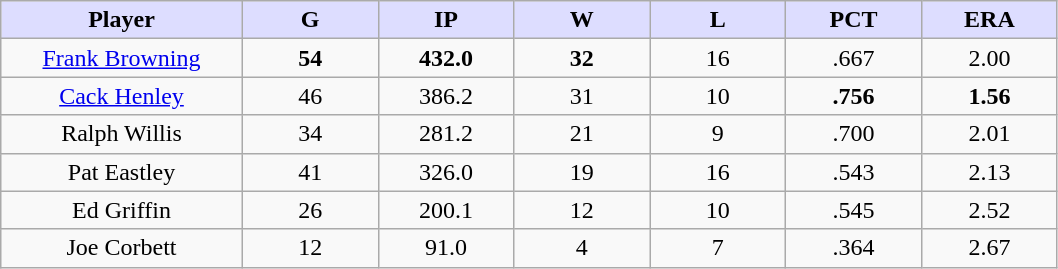<table class="wikitable sortable">
<tr>
<th style="background:#ddf; width:16%;">Player</th>
<th style="background:#ddf; width:9%;">G</th>
<th style="background:#ddf; width:9%;">IP</th>
<th style="background:#ddf; width:9%;">W</th>
<th style="background:#ddf; width:9%;">L</th>
<th style="background:#ddf; width:9%;">PCT</th>
<th style="background:#ddf; width:9%;">ERA</th>
</tr>
<tr style="text-align:center;">
<td><a href='#'>Frank Browning</a></td>
<td><strong>54</strong></td>
<td><strong>432.0</strong></td>
<td><strong>32</strong></td>
<td>16</td>
<td>.667</td>
<td>2.00</td>
</tr>
<tr style="text-align:center;">
<td><a href='#'>Cack Henley</a></td>
<td>46</td>
<td>386.2</td>
<td>31</td>
<td>10</td>
<td><strong>.756</strong></td>
<td><strong>1.56</strong></td>
</tr>
<tr style="text-align:center;">
<td>Ralph Willis</td>
<td>34</td>
<td>281.2</td>
<td>21</td>
<td>9</td>
<td>.700</td>
<td>2.01</td>
</tr>
<tr style="text-align:center;">
<td>Pat Eastley</td>
<td>41</td>
<td>326.0</td>
<td>19</td>
<td>16</td>
<td>.543</td>
<td>2.13</td>
</tr>
<tr style="text-align:center;">
<td>Ed Griffin</td>
<td>26</td>
<td>200.1</td>
<td>12</td>
<td>10</td>
<td>.545</td>
<td>2.52</td>
</tr>
<tr style="text-align:center;">
<td>Joe Corbett</td>
<td>12</td>
<td>91.0</td>
<td>4</td>
<td>7</td>
<td>.364</td>
<td>2.67</td>
</tr>
</table>
